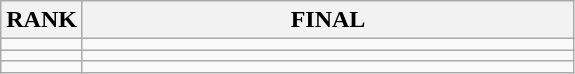<table class="wikitable">
<tr>
<th>RANK</th>
<th style="width: 20em">FINAL</th>
</tr>
<tr>
<td align="center"></td>
<td></td>
</tr>
<tr>
<td align="center"></td>
<td></td>
</tr>
<tr>
<td align="center"></td>
<td></td>
</tr>
</table>
